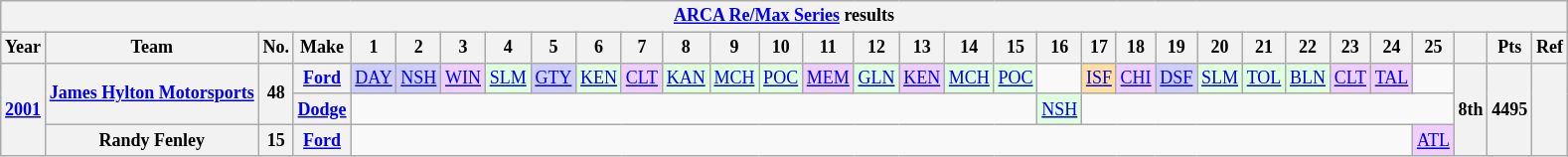<table class="wikitable" style="text-align:center; font-size:75%">
<tr>
<th colspan="34"><a href='#'>ARCA Re/Max Series</a> results</th>
</tr>
<tr>
<th>Year</th>
<th>Team</th>
<th>No.</th>
<th>Make</th>
<th>1</th>
<th>2</th>
<th>3</th>
<th>4</th>
<th>5</th>
<th>6</th>
<th>7</th>
<th>8</th>
<th>9</th>
<th>10</th>
<th>11</th>
<th>12</th>
<th>13</th>
<th>14</th>
<th>15</th>
<th>16</th>
<th>17</th>
<th>18</th>
<th>19</th>
<th>20</th>
<th>21</th>
<th>22</th>
<th>23</th>
<th>24</th>
<th>25</th>
<th></th>
<th>Pts</th>
<th>Ref</th>
</tr>
<tr>
<th rowspan=3><a href='#'>2001</a></th>
<th rowspan=2><a href='#'>James Hylton Motorsports</a></th>
<th rowspan=2>48</th>
<th><a href='#'>Ford</a></th>
<td style="background:#CFCFFF;"><a href='#'>DAY</a><br></td>
<td style="background:#CFCFFF;"><a href='#'>NSH</a><br></td>
<td style="background:#EFCFFF;"><a href='#'>WIN</a><br></td>
<td style="background:#DFFFDF;"><a href='#'>SLM</a><br></td>
<td style="background:#CFCFFF;"><a href='#'>GTY</a><br></td>
<td style="background:#DFFFDF;"><a href='#'>KEN</a><br></td>
<td style="background:#EFCFFF;"><a href='#'>CLT</a><br></td>
<td style="background:#DFFFDF;"><a href='#'>KAN</a><br></td>
<td style="background:#DFFFDF;"><a href='#'>MCH</a><br></td>
<td style="background:#DFFFDF;"><a href='#'>POC</a><br></td>
<td style="background:#EFCFFF;"><a href='#'>MEM</a><br></td>
<td style="background:#DFFFDF;"><a href='#'>GLN</a><br></td>
<td style="background:#EFCFFF;"><a href='#'>KEN</a><br></td>
<td style="background:#DFFFDF;"><a href='#'>MCH</a><br></td>
<td style="background:#DFFFDF;"><a href='#'>POC</a><br></td>
<td></td>
<td style="background:#FFDF9F;"><a href='#'>ISF</a><br></td>
<td style="background:#EFCFFF;"><a href='#'>CHI</a><br></td>
<td style="background:#CFCFFF;"><a href='#'>DSF</a><br></td>
<td style="background:#DFFFDF;"><a href='#'>SLM</a><br></td>
<td style="background:#DFFFDF;"><a href='#'>TOL</a><br></td>
<td style="background:#DFFFDF;"><a href='#'>BLN</a><br></td>
<td style="background:#EFCFFF;"><a href='#'>CLT</a><br></td>
<td style="background:#EFCFFF;"><a href='#'>TAL</a><br></td>
<td></td>
<th rowspan=3>8th</th>
<th rowspan=3>4495</th>
<th rowspan=3></th>
</tr>
<tr>
<th><a href='#'>Dodge</a></th>
<td colspan=15></td>
<td style="background:#DFFFDF;"><a href='#'>NSH</a><br></td>
<td colspan=9></td>
</tr>
<tr>
<th>Randy Fenley</th>
<th>15</th>
<th><a href='#'>Ford</a></th>
<td colspan=24></td>
<td style="background:#EFCFFF;"><a href='#'>ATL</a><br></td>
</tr>
</table>
